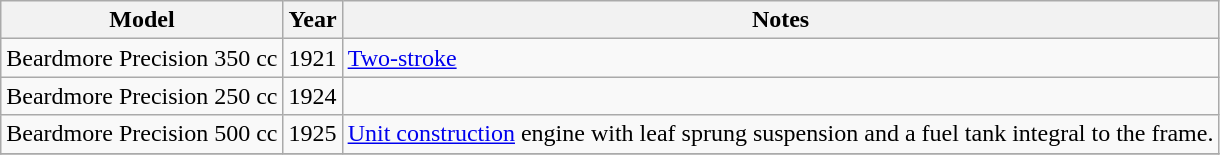<table class="wikitable">
<tr>
<th>Model</th>
<th>Year</th>
<th>Notes</th>
</tr>
<tr>
<td>Beardmore Precision 350 cc</td>
<td>1921</td>
<td><a href='#'>Two-stroke</a></td>
</tr>
<tr>
<td>Beardmore Precision 250 cc</td>
<td>1924</td>
<td></td>
</tr>
<tr>
<td>Beardmore Precision 500 cc</td>
<td>1925</td>
<td><a href='#'>Unit construction</a> engine with leaf sprung suspension and a fuel tank integral to the frame.</td>
</tr>
<tr>
</tr>
</table>
